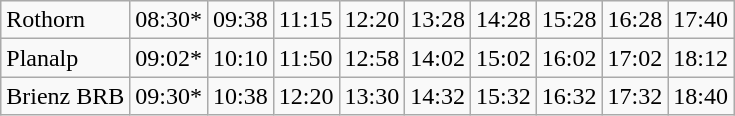<table class=wikitable>
<tr>
<td>Rothorn</td>
<td>08:30*</td>
<td>09:38</td>
<td>11:15</td>
<td>12:20</td>
<td>13:28</td>
<td>14:28</td>
<td>15:28</td>
<td>16:28</td>
<td>17:40</td>
</tr>
<tr>
<td>Planalp</td>
<td>09:02*</td>
<td>10:10</td>
<td>11:50</td>
<td>12:58</td>
<td>14:02</td>
<td>15:02</td>
<td>16:02</td>
<td>17:02</td>
<td>18:12</td>
</tr>
<tr>
<td>Brienz BRB</td>
<td>09:30*</td>
<td>10:38</td>
<td>12:20</td>
<td>13:30</td>
<td>14:32</td>
<td>15:32</td>
<td>16:32</td>
<td>17:32</td>
<td>18:40</td>
</tr>
</table>
